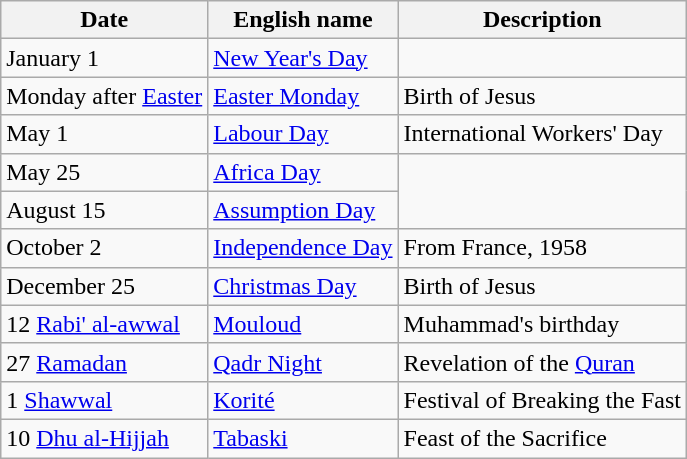<table class="wikitable">
<tr>
<th>Date</th>
<th>English name</th>
<th>Description</th>
</tr>
<tr>
<td>January 1</td>
<td><a href='#'>New Year's Day</a></td>
</tr>
<tr>
<td>Monday after <a href='#'>Easter</a></td>
<td><a href='#'>Easter Monday</a></td>
<td>Birth of Jesus</td>
</tr>
<tr>
<td>May 1</td>
<td><a href='#'>Labour Day</a></td>
<td>International Workers' Day</td>
</tr>
<tr>
<td>May 25</td>
<td><a href='#'>Africa Day</a></td>
</tr>
<tr>
<td>August 15</td>
<td><a href='#'>Assumption Day</a></td>
</tr>
<tr>
<td>October 2</td>
<td><a href='#'>Independence Day</a></td>
<td>From France, 1958</td>
</tr>
<tr>
<td>December 25</td>
<td><a href='#'>Christmas Day</a></td>
<td>Birth of Jesus</td>
</tr>
<tr>
<td>12 <a href='#'>Rabi' al-awwal</a></td>
<td><a href='#'>Mouloud</a></td>
<td>Muhammad's birthday</td>
</tr>
<tr>
<td>27 <a href='#'>Ramadan</a></td>
<td><a href='#'>Qadr Night</a></td>
<td>Revelation of the <a href='#'>Quran</a></td>
</tr>
<tr>
<td>1 <a href='#'>Shawwal</a></td>
<td><a href='#'>Korité</a></td>
<td>Festival of Breaking the Fast</td>
</tr>
<tr>
<td>10 <a href='#'>Dhu al-Hijjah</a></td>
<td><a href='#'>Tabaski</a></td>
<td>Feast of the Sacrifice</td>
</tr>
</table>
